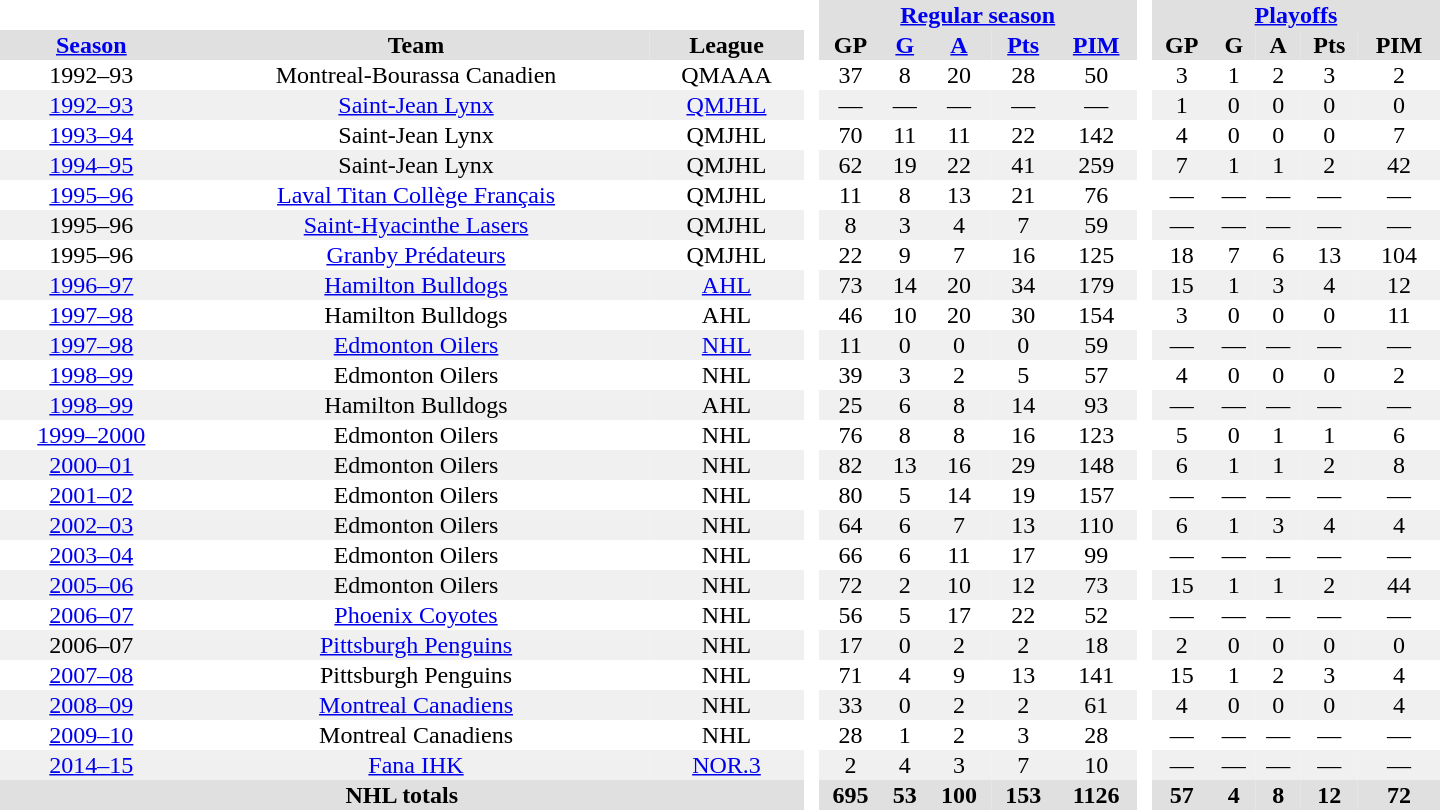<table border="0" cellpadding="1" cellspacing="0" style="text-align:center; width:60em;">
<tr style="background:#e0e0e0;">
<th colspan="3" style="background:#fff;"> </th>
<th rowspan="99" style="background:#fff;"> </th>
<th colspan="5"><a href='#'>Regular season</a></th>
<th rowspan="99" style="background:#fff;"> </th>
<th colspan="5"><a href='#'>Playoffs</a></th>
</tr>
<tr style="background:#e0e0e0;">
<th><a href='#'>Season</a></th>
<th>Team</th>
<th>League</th>
<th>GP</th>
<th><a href='#'>G</a></th>
<th><a href='#'>A</a></th>
<th><a href='#'>Pts</a></th>
<th><a href='#'>PIM</a></th>
<th>GP</th>
<th>G</th>
<th>A</th>
<th>Pts</th>
<th>PIM</th>
</tr>
<tr>
<td>1992–93</td>
<td>Montreal-Bourassa Canadien</td>
<td>QMAAA</td>
<td>37</td>
<td>8</td>
<td>20</td>
<td>28</td>
<td>50</td>
<td>3</td>
<td>1</td>
<td>2</td>
<td>3</td>
<td>2</td>
</tr>
<tr style="background:#f0f0f0;">
<td><a href='#'>1992–93</a></td>
<td><a href='#'>Saint-Jean Lynx</a></td>
<td><a href='#'>QMJHL</a></td>
<td>—</td>
<td>—</td>
<td>—</td>
<td>—</td>
<td>—</td>
<td>1</td>
<td>0</td>
<td>0</td>
<td>0</td>
<td>0</td>
</tr>
<tr>
<td><a href='#'>1993–94</a></td>
<td>Saint-Jean Lynx</td>
<td>QMJHL</td>
<td>70</td>
<td>11</td>
<td>11</td>
<td>22</td>
<td>142</td>
<td>4</td>
<td>0</td>
<td>0</td>
<td>0</td>
<td>7</td>
</tr>
<tr style="background:#f0f0f0;">
<td><a href='#'>1994–95</a></td>
<td>Saint-Jean Lynx</td>
<td>QMJHL</td>
<td>62</td>
<td>19</td>
<td>22</td>
<td>41</td>
<td>259</td>
<td>7</td>
<td>1</td>
<td>1</td>
<td>2</td>
<td>42</td>
</tr>
<tr>
<td><a href='#'>1995–96</a></td>
<td><a href='#'>Laval Titan Collège Français</a></td>
<td>QMJHL</td>
<td>11</td>
<td>8</td>
<td>13</td>
<td>21</td>
<td>76</td>
<td>—</td>
<td>—</td>
<td>—</td>
<td>—</td>
<td>—</td>
</tr>
<tr style="background:#f0f0f0;">
<td>1995–96</td>
<td><a href='#'>Saint-Hyacinthe Lasers</a></td>
<td>QMJHL</td>
<td>8</td>
<td>3</td>
<td>4</td>
<td>7</td>
<td>59</td>
<td>—</td>
<td>—</td>
<td>—</td>
<td>—</td>
<td>—</td>
</tr>
<tr>
<td>1995–96</td>
<td><a href='#'>Granby Prédateurs</a></td>
<td>QMJHL</td>
<td>22</td>
<td>9</td>
<td>7</td>
<td>16</td>
<td>125</td>
<td>18</td>
<td>7</td>
<td>6</td>
<td>13</td>
<td>104</td>
</tr>
<tr style="background:#f0f0f0;">
<td><a href='#'>1996–97</a></td>
<td><a href='#'>Hamilton Bulldogs</a></td>
<td><a href='#'>AHL</a></td>
<td>73</td>
<td>14</td>
<td>20</td>
<td>34</td>
<td>179</td>
<td>15</td>
<td>1</td>
<td>3</td>
<td>4</td>
<td>12</td>
</tr>
<tr>
<td><a href='#'>1997–98</a></td>
<td>Hamilton Bulldogs</td>
<td>AHL</td>
<td>46</td>
<td>10</td>
<td>20</td>
<td>30</td>
<td>154</td>
<td>3</td>
<td>0</td>
<td>0</td>
<td>0</td>
<td>11</td>
</tr>
<tr style="background:#f0f0f0;">
<td><a href='#'>1997–98</a></td>
<td><a href='#'>Edmonton Oilers</a></td>
<td><a href='#'>NHL</a></td>
<td>11</td>
<td>0</td>
<td>0</td>
<td>0</td>
<td>59</td>
<td>—</td>
<td>—</td>
<td>—</td>
<td>—</td>
<td>—</td>
</tr>
<tr>
<td><a href='#'>1998–99</a></td>
<td>Edmonton Oilers</td>
<td>NHL</td>
<td>39</td>
<td>3</td>
<td>2</td>
<td>5</td>
<td>57</td>
<td>4</td>
<td>0</td>
<td>0</td>
<td>0</td>
<td>2</td>
</tr>
<tr style="background:#f0f0f0;">
<td><a href='#'>1998–99</a></td>
<td>Hamilton Bulldogs</td>
<td>AHL</td>
<td>25</td>
<td>6</td>
<td>8</td>
<td>14</td>
<td>93</td>
<td>—</td>
<td>—</td>
<td>—</td>
<td>—</td>
<td>—</td>
</tr>
<tr>
<td><a href='#'>1999–2000</a></td>
<td>Edmonton Oilers</td>
<td>NHL</td>
<td>76</td>
<td>8</td>
<td>8</td>
<td>16</td>
<td>123</td>
<td>5</td>
<td>0</td>
<td>1</td>
<td>1</td>
<td>6</td>
</tr>
<tr style="background:#f0f0f0;">
<td><a href='#'>2000–01</a></td>
<td>Edmonton Oilers</td>
<td>NHL</td>
<td>82</td>
<td>13</td>
<td>16</td>
<td>29</td>
<td>148</td>
<td>6</td>
<td>1</td>
<td>1</td>
<td>2</td>
<td>8</td>
</tr>
<tr>
<td><a href='#'>2001–02</a></td>
<td>Edmonton Oilers</td>
<td>NHL</td>
<td>80</td>
<td>5</td>
<td>14</td>
<td>19</td>
<td>157</td>
<td>—</td>
<td>—</td>
<td>—</td>
<td>—</td>
<td>—</td>
</tr>
<tr style="background:#f0f0f0;">
<td><a href='#'>2002–03</a></td>
<td>Edmonton Oilers</td>
<td>NHL</td>
<td>64</td>
<td>6</td>
<td>7</td>
<td>13</td>
<td>110</td>
<td>6</td>
<td>1</td>
<td>3</td>
<td>4</td>
<td>4</td>
</tr>
<tr>
<td><a href='#'>2003–04</a></td>
<td>Edmonton Oilers</td>
<td>NHL</td>
<td>66</td>
<td>6</td>
<td>11</td>
<td>17</td>
<td>99</td>
<td>—</td>
<td>—</td>
<td>—</td>
<td>—</td>
<td>—</td>
</tr>
<tr style="background:#f0f0f0;">
<td><a href='#'>2005–06</a></td>
<td>Edmonton Oilers</td>
<td>NHL</td>
<td>72</td>
<td>2</td>
<td>10</td>
<td>12</td>
<td>73</td>
<td>15</td>
<td>1</td>
<td>1</td>
<td>2</td>
<td>44</td>
</tr>
<tr>
<td><a href='#'>2006–07</a></td>
<td><a href='#'>Phoenix Coyotes</a></td>
<td>NHL</td>
<td>56</td>
<td>5</td>
<td>17</td>
<td>22</td>
<td>52</td>
<td>—</td>
<td>—</td>
<td>—</td>
<td>—</td>
<td>—</td>
</tr>
<tr style="background:#f0f0f0;">
<td>2006–07</td>
<td><a href='#'>Pittsburgh Penguins</a></td>
<td>NHL</td>
<td>17</td>
<td>0</td>
<td>2</td>
<td>2</td>
<td>18</td>
<td>2</td>
<td>0</td>
<td>0</td>
<td>0</td>
<td>0</td>
</tr>
<tr>
<td><a href='#'>2007–08</a></td>
<td>Pittsburgh Penguins</td>
<td>NHL</td>
<td>71</td>
<td>4</td>
<td>9</td>
<td>13</td>
<td>141</td>
<td>15</td>
<td>1</td>
<td>2</td>
<td>3</td>
<td>4</td>
</tr>
<tr style="background:#f0f0f0;">
<td><a href='#'>2008–09</a></td>
<td><a href='#'>Montreal Canadiens</a></td>
<td>NHL</td>
<td>33</td>
<td>0</td>
<td>2</td>
<td>2</td>
<td>61</td>
<td>4</td>
<td>0</td>
<td>0</td>
<td>0</td>
<td>4</td>
</tr>
<tr>
<td><a href='#'>2009–10</a></td>
<td>Montreal Canadiens</td>
<td>NHL</td>
<td>28</td>
<td>1</td>
<td>2</td>
<td>3</td>
<td>28</td>
<td>—</td>
<td>—</td>
<td>—</td>
<td>—</td>
<td>—</td>
</tr>
<tr style="background:#f0f0f0;">
<td><a href='#'>2014–15</a></td>
<td><a href='#'>Fana IHK</a></td>
<td><a href='#'>NOR.3</a></td>
<td>2</td>
<td>4</td>
<td>3</td>
<td>7</td>
<td>10</td>
<td>—</td>
<td>—</td>
<td>—</td>
<td>—</td>
<td>—</td>
</tr>
<tr style="background:#e0e0e0;">
<th colspan="3">NHL totals</th>
<th>695</th>
<th>53</th>
<th>100</th>
<th>153</th>
<th>1126</th>
<th>57</th>
<th>4</th>
<th>8</th>
<th>12</th>
<th>72</th>
</tr>
</table>
